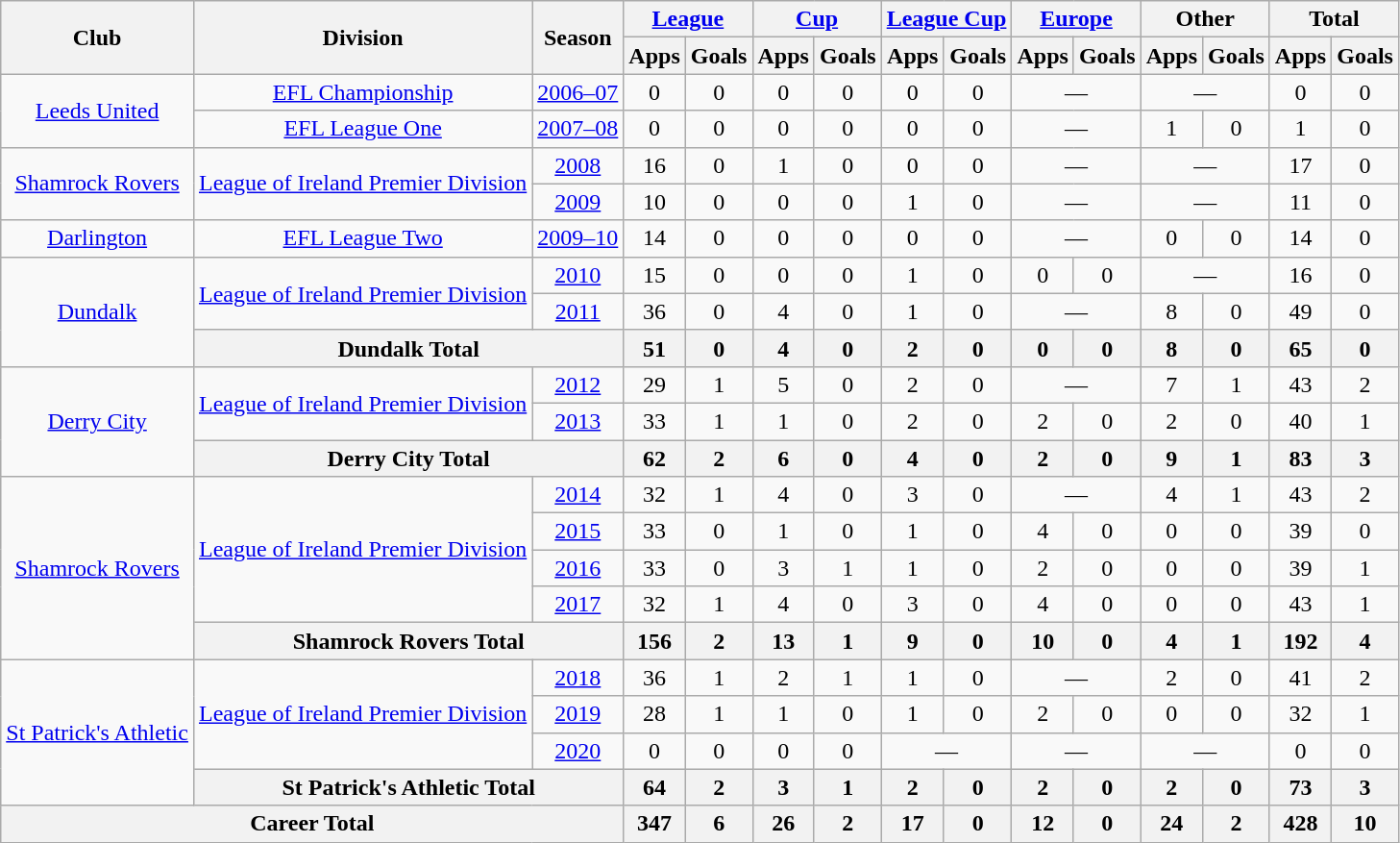<table class="wikitable" style="text-align:center">
<tr>
<th rowspan="2">Club</th>
<th rowspan="2">Division</th>
<th rowspan="2">Season</th>
<th colspan="2"><a href='#'>League</a></th>
<th colspan="2"><a href='#'>Cup</a></th>
<th colspan="2"><a href='#'>League Cup</a></th>
<th colspan="2"><a href='#'>Europe</a></th>
<th colspan="2">Other</th>
<th colspan="2">Total</th>
</tr>
<tr>
<th>Apps</th>
<th>Goals</th>
<th>Apps</th>
<th>Goals</th>
<th>Apps</th>
<th>Goals</th>
<th>Apps</th>
<th>Goals</th>
<th>Apps</th>
<th>Goals</th>
<th>Apps</th>
<th>Goals</th>
</tr>
<tr>
<td rowspan=2><a href='#'>Leeds United</a></td>
<td><a href='#'>EFL Championship</a></td>
<td><a href='#'>2006–07</a></td>
<td>0</td>
<td>0</td>
<td>0</td>
<td>0</td>
<td>0</td>
<td>0</td>
<td colspan="2">—</td>
<td colspan="2">—</td>
<td>0</td>
<td>0</td>
</tr>
<tr>
<td><a href='#'>EFL League One</a></td>
<td><a href='#'>2007–08</a></td>
<td>0</td>
<td>0</td>
<td>0</td>
<td>0</td>
<td>0</td>
<td>0</td>
<td colspan="2">—</td>
<td>1</td>
<td>0</td>
<td>1</td>
<td>0</td>
</tr>
<tr>
<td rowspan=2><a href='#'>Shamrock Rovers</a></td>
<td rowspan=2><a href='#'>League of Ireland Premier Division</a></td>
<td><a href='#'>2008</a></td>
<td>16</td>
<td>0</td>
<td>1</td>
<td>0</td>
<td>0</td>
<td>0</td>
<td colspan="2">—</td>
<td colspan="2">—</td>
<td>17</td>
<td>0</td>
</tr>
<tr>
<td><a href='#'>2009</a></td>
<td>10</td>
<td>0</td>
<td>0</td>
<td>0</td>
<td>1</td>
<td>0</td>
<td colspan="2">—</td>
<td colspan="2">—</td>
<td>11</td>
<td>0</td>
</tr>
<tr>
<td><a href='#'>Darlington</a></td>
<td><a href='#'>EFL League Two</a></td>
<td><a href='#'>2009–10</a></td>
<td>14</td>
<td>0</td>
<td>0</td>
<td>0</td>
<td>0</td>
<td>0</td>
<td colspan="2">—</td>
<td>0</td>
<td>0</td>
<td>14</td>
<td>0</td>
</tr>
<tr>
<td rowspan=3><a href='#'>Dundalk</a></td>
<td rowspan=2><a href='#'>League of Ireland Premier Division</a></td>
<td><a href='#'>2010</a></td>
<td>15</td>
<td>0</td>
<td>0</td>
<td>0</td>
<td>1</td>
<td>0</td>
<td>0</td>
<td>0</td>
<td colspan="2">—</td>
<td>16</td>
<td>0</td>
</tr>
<tr>
<td><a href='#'>2011</a></td>
<td>36</td>
<td>0</td>
<td>4</td>
<td>0</td>
<td>1</td>
<td>0</td>
<td colspan="2">—</td>
<td>8</td>
<td>0</td>
<td>49</td>
<td>0</td>
</tr>
<tr>
<th colspan="2">Dundalk Total</th>
<th>51</th>
<th>0</th>
<th>4</th>
<th>0</th>
<th>2</th>
<th>0</th>
<th>0</th>
<th>0</th>
<th>8</th>
<th>0</th>
<th>65</th>
<th>0</th>
</tr>
<tr>
<td rowspan=3><a href='#'>Derry City</a></td>
<td rowspan=2><a href='#'>League of Ireland Premier Division</a></td>
<td><a href='#'>2012</a></td>
<td>29</td>
<td>1</td>
<td>5</td>
<td>0</td>
<td>2</td>
<td>0</td>
<td colspan="2">—</td>
<td>7</td>
<td>1</td>
<td>43</td>
<td>2</td>
</tr>
<tr>
<td><a href='#'>2013</a></td>
<td>33</td>
<td>1</td>
<td>1</td>
<td>0</td>
<td>2</td>
<td>0</td>
<td>2</td>
<td>0</td>
<td>2</td>
<td>0</td>
<td>40</td>
<td>1</td>
</tr>
<tr>
<th colspan="2">Derry City Total</th>
<th>62</th>
<th>2</th>
<th>6</th>
<th>0</th>
<th>4</th>
<th>0</th>
<th>2</th>
<th>0</th>
<th>9</th>
<th>1</th>
<th>83</th>
<th>3</th>
</tr>
<tr>
<td rowspan=5><a href='#'>Shamrock Rovers</a></td>
<td rowspan=4><a href='#'>League of Ireland Premier Division</a></td>
<td><a href='#'>2014</a></td>
<td>32</td>
<td>1</td>
<td>4</td>
<td>0</td>
<td>3</td>
<td>0</td>
<td colspan="2">—</td>
<td>4</td>
<td>1</td>
<td>43</td>
<td>2</td>
</tr>
<tr>
<td><a href='#'>2015</a></td>
<td>33</td>
<td>0</td>
<td>1</td>
<td>0</td>
<td>1</td>
<td>0</td>
<td>4</td>
<td>0</td>
<td>0</td>
<td>0</td>
<td>39</td>
<td>0</td>
</tr>
<tr>
<td><a href='#'>2016</a></td>
<td>33</td>
<td>0</td>
<td>3</td>
<td>1</td>
<td>1</td>
<td>0</td>
<td>2</td>
<td>0</td>
<td>0</td>
<td>0</td>
<td>39</td>
<td>1</td>
</tr>
<tr>
<td><a href='#'>2017</a></td>
<td>32</td>
<td>1</td>
<td>4</td>
<td>0</td>
<td>3</td>
<td>0</td>
<td>4</td>
<td>0</td>
<td>0</td>
<td>0</td>
<td>43</td>
<td>1</td>
</tr>
<tr>
<th colspan="2">Shamrock Rovers Total</th>
<th>156</th>
<th>2</th>
<th>13</th>
<th>1</th>
<th>9</th>
<th>0</th>
<th>10</th>
<th>0</th>
<th>4</th>
<th>1</th>
<th>192</th>
<th>4</th>
</tr>
<tr>
<td rowspan=4><a href='#'>St Patrick's Athletic</a></td>
<td rowspan=3><a href='#'>League of Ireland Premier Division</a></td>
<td><a href='#'>2018</a></td>
<td>36</td>
<td>1</td>
<td>2</td>
<td>1</td>
<td>1</td>
<td>0</td>
<td colspan="2">—</td>
<td>2</td>
<td>0</td>
<td>41</td>
<td>2</td>
</tr>
<tr>
<td><a href='#'>2019</a></td>
<td>28</td>
<td>1</td>
<td>1</td>
<td>0</td>
<td>1</td>
<td>0</td>
<td>2</td>
<td>0</td>
<td>0</td>
<td>0</td>
<td>32</td>
<td>1</td>
</tr>
<tr>
<td><a href='#'>2020</a></td>
<td>0</td>
<td>0</td>
<td>0</td>
<td>0</td>
<td colspan="2">—</td>
<td colspan="2">—</td>
<td colspan="2">—</td>
<td>0</td>
<td>0</td>
</tr>
<tr>
<th colspan="2">St Patrick's Athletic Total</th>
<th>64</th>
<th>2</th>
<th>3</th>
<th>1</th>
<th>2</th>
<th>0</th>
<th>2</th>
<th>0</th>
<th>2</th>
<th>0</th>
<th>73</th>
<th>3</th>
</tr>
<tr>
<th colspan="3">Career Total</th>
<th>347</th>
<th>6</th>
<th>26</th>
<th>2</th>
<th>17</th>
<th>0</th>
<th>12</th>
<th>0</th>
<th>24</th>
<th>2</th>
<th>428</th>
<th>10</th>
</tr>
</table>
